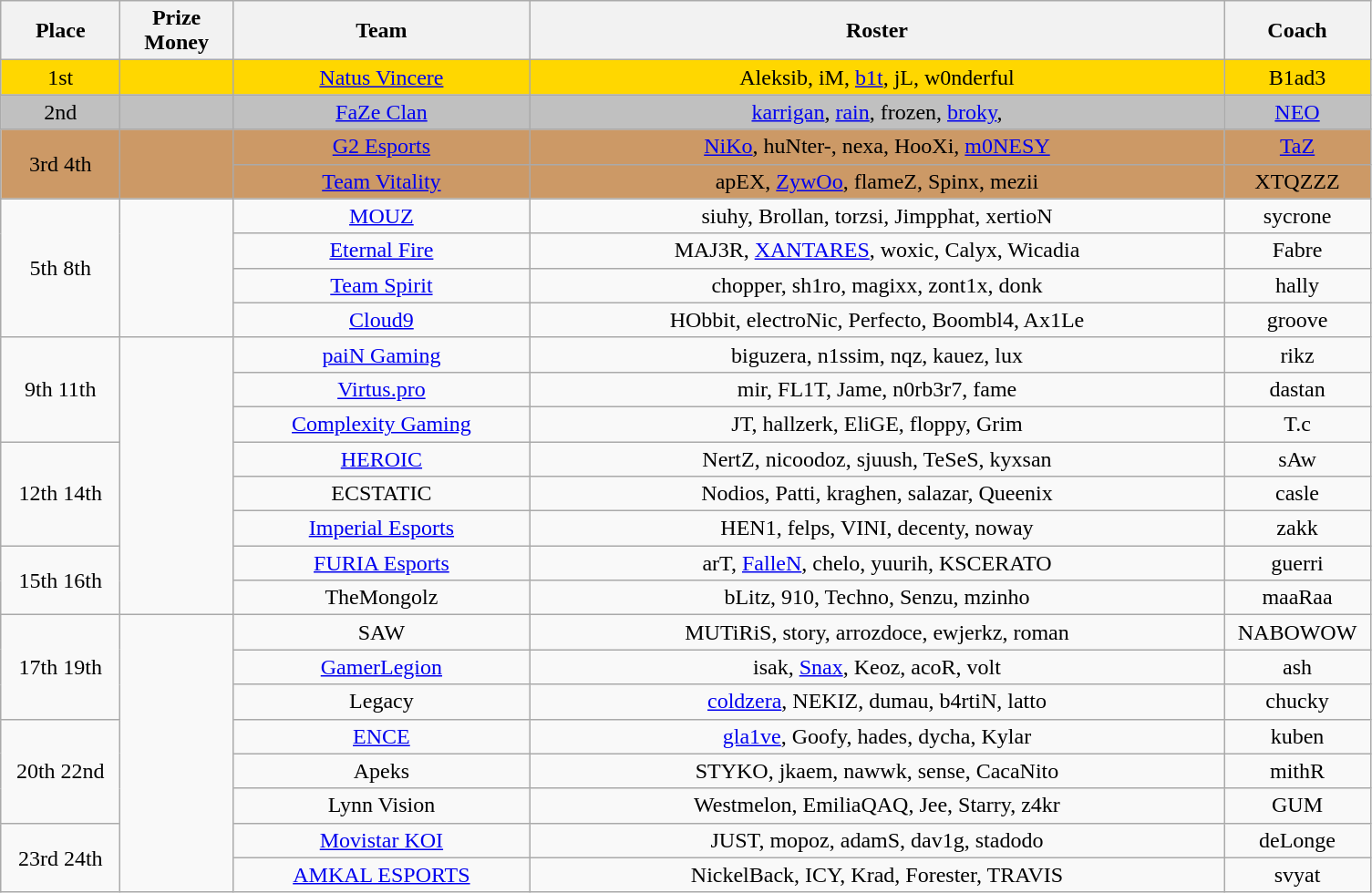<table class="wikitable" style="text-align:center">
<tr>
<th width="80px">Place</th>
<th width="75px">Prize Money</th>
<th width="210">Team</th>
<th width="500px">Roster</th>
<th width="100">Coach</th>
</tr>
<tr>
<td style="text-align:center; background:gold;">1st</td>
<td style="text-align:center; background:gold;"></td>
<td style="text-align:center; background:gold;"><a href='#'>Natus Vincere</a></td>
<td style="text-align:center; background:gold;">Aleksib, iM, <a href='#'>b1t</a>, jL, w0nderful</td>
<td style="text-align:center; background:gold;">B1ad3</td>
</tr>
<tr>
<td style="text-align:center; background:silver;">2nd</td>
<td style="text-align:center; background:silver;"></td>
<td style="text-align:center; background:silver;"><a href='#'>FaZe Clan</a></td>
<td style="text-align:center; background:silver;"><a href='#'>karrigan</a>, <a href='#'>rain</a>, frozen, <a href='#'>broky</a>, </td>
<td style="text-align:center; background:silver;"><a href='#'>NEO</a></td>
</tr>
<tr>
<td style="text-align:center; background:#c96;" rowspan="2">3rd  4th</td>
<td style="text-align:center; background:#c96;" rowspan="2"></td>
<td style="text-align:center; background:#c96;"><a href='#'>G2 Esports</a></td>
<td style="text-align:center; background:#c96;"><a href='#'>NiKo</a>, huNter-, nexa, HooXi, <a href='#'>m0NESY</a></td>
<td style="text-align:center; background:#c96;"><a href='#'>TaZ</a></td>
</tr>
<tr>
<td style="text-align:center; background:#c96;"><a href='#'>Team Vitality</a></td>
<td style="text-align:center; background:#c96;">apEX, <a href='#'>ZywOo</a>, flameZ, Spinx, mezii</td>
<td style="text-align:center; background:#c96;">XTQZZZ</td>
</tr>
<tr>
<td rowspan="4">5th  8th</td>
<td rowspan="4"></td>
<td><a href='#'>MOUZ</a></td>
<td>siuhy, Brollan, torzsi, Jimpphat, xertioN</td>
<td>sycrone</td>
</tr>
<tr>
<td><a href='#'>Eternal Fire</a></td>
<td>MAJ3R, <a href='#'>XANTARES</a>, woxic, Calyx, Wicadia</td>
<td>Fabre</td>
</tr>
<tr>
<td><a href='#'>Team Spirit</a></td>
<td>chopper, sh1ro, magixx, zont1x, donk</td>
<td>hally</td>
</tr>
<tr>
<td><a href='#'>Cloud9</a></td>
<td>HObbit, electroNic, Perfecto, Boombl4, Ax1Le</td>
<td>groove</td>
</tr>
<tr>
<td rowspan="3">9th  11th</td>
<td rowspan="8"></td>
<td><a href='#'>paiN Gaming</a></td>
<td>biguzera, n1ssim, nqz, kauez, lux</td>
<td>rikz</td>
</tr>
<tr>
<td><a href='#'>Virtus.pro</a></td>
<td>mir, FL1T, Jame, n0rb3r7, fame</td>
<td>dastan</td>
</tr>
<tr>
<td><a href='#'>Complexity Gaming</a></td>
<td>JT, hallzerk, EliGE, floppy, Grim</td>
<td>T.c</td>
</tr>
<tr>
<td rowspan="3">12th  14th</td>
<td><a href='#'>HEROIC</a></td>
<td>NertZ, nicoodoz, sjuush, TeSeS, kyxsan</td>
<td>sAw</td>
</tr>
<tr>
<td>ECSTATIC</td>
<td>Nodios, Patti, kraghen, salazar, Queenix</td>
<td>casle</td>
</tr>
<tr>
<td><a href='#'>Imperial Esports</a></td>
<td>HEN1, felps, VINI, decenty, noway</td>
<td>zakk</td>
</tr>
<tr>
<td rowspan="2">15th  16th</td>
<td><a href='#'>FURIA Esports</a></td>
<td>arT, <a href='#'>FalleN</a>, chelo, yuurih, KSCERATO</td>
<td>guerri</td>
</tr>
<tr>
<td>TheMongolz</td>
<td>bLitz, 910, Techno, Senzu, mzinho</td>
<td>maaRaa</td>
</tr>
<tr>
<td rowspan="3">17th  19th</td>
<td rowspan="8"></td>
<td>SAW</td>
<td>MUTiRiS, story, arrozdoce, ewjerkz, roman</td>
<td>NABOWOW</td>
</tr>
<tr>
<td><a href='#'>GamerLegion</a></td>
<td>isak, <a href='#'>Snax</a>, Keoz, acoR, volt</td>
<td>ash</td>
</tr>
<tr>
<td>Legacy</td>
<td><a href='#'>coldzera</a>, NEKIZ, dumau, b4rtiN, latto</td>
<td>chucky</td>
</tr>
<tr>
<td rowspan="3">20th  22nd</td>
<td><a href='#'>ENCE</a></td>
<td><a href='#'>gla1ve</a>, Goofy, hades, dycha, Kylar</td>
<td>kuben</td>
</tr>
<tr>
<td>Apeks</td>
<td>STYKO, jkaem, nawwk, sense, CacaNito</td>
<td>mithR</td>
</tr>
<tr>
<td>Lynn Vision</td>
<td>Westmelon, EmiliaQAQ, Jee, Starry, z4kr</td>
<td>GUM</td>
</tr>
<tr>
<td rowspan="2">23rd  24th</td>
<td><a href='#'>Movistar KOI</a></td>
<td>JUST, mopoz, adamS, dav1g, stadodo</td>
<td>deLonge</td>
</tr>
<tr>
<td><a href='#'>AMKAL ESPORTS</a></td>
<td>NickelBack, ICY, Krad, Forester, TRAVIS</td>
<td>svyat</td>
</tr>
</table>
